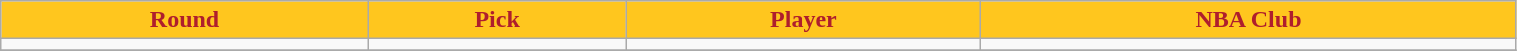<table class="wikitable" width="80%">
<tr align="center"  style=" background:#FFC61E;color:#AF1E2D;">
<td><strong>Round</strong></td>
<td><strong>Pick</strong></td>
<td><strong>Player</strong></td>
<td><strong>NBA Club</strong></td>
</tr>
<tr align="center" bgcolor="">
<td></td>
<td></td>
<td></td>
<td></td>
</tr>
<tr align="center" bgcolor="">
</tr>
</table>
